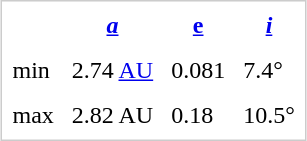<table align="center" style="border:1px solid #CCC; margin-left:15px;" cellpadding="5">
<tr>
<th></th>
<th><em><a href='#'>a</a></em></th>
<th><a href='#'>e</a></th>
<th><em><a href='#'>i</a></em></th>
</tr>
<tr>
<td>min</td>
<td>2.74 <a href='#'>AU</a></td>
<td>0.081</td>
<td>7.4°</td>
</tr>
<tr>
<td>max</td>
<td>2.82 AU</td>
<td>0.18</td>
<td>10.5°</td>
</tr>
</table>
